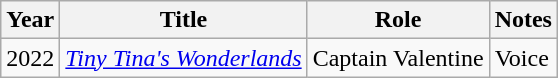<table class="wikitable sortable">
<tr>
<th>Year</th>
<th>Title</th>
<th>Role</th>
<th class="unsortable">Notes</th>
</tr>
<tr>
<td>2022</td>
<td><em><a href='#'>Tiny Tina's Wonderlands</a></em></td>
<td>Captain Valentine</td>
<td>Voice</td>
</tr>
</table>
